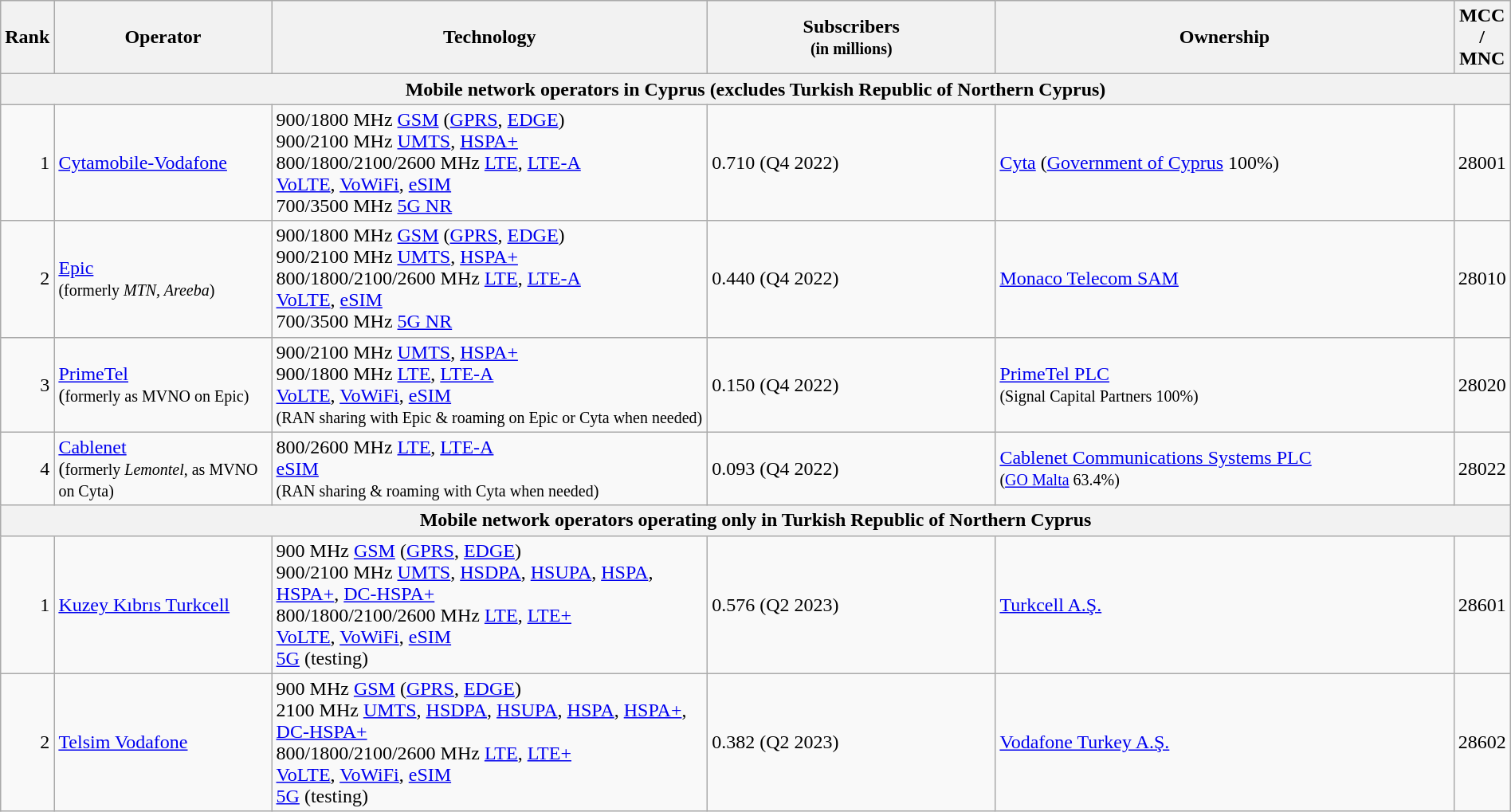<table class="wikitable" style="width:100%;">
<tr>
<th style="width:3%;">Rank</th>
<th style="width:15%;">Operator</th>
<th style="width:30%;">Technology</th>
<th style="width:20%;">Subscribers<br><small>(in millions)</small></th>
<th style="width:32%;">Ownership</th>
<th>MCC / MNC</th>
</tr>
<tr>
<th colspan="6" style="text-align:center;">Mobile network operators in Cyprus (excludes Turkish Republic of Northern Cyprus)</th>
</tr>
<tr>
<td align=right>1</td>
<td><a href='#'>Cytamobile-Vodafone</a></td>
<td>900/1800 MHz <a href='#'>GSM</a> (<a href='#'>GPRS</a>, <a href='#'>EDGE</a>)<br>900/2100 MHz <a href='#'>UMTS</a>, <a href='#'>HSPA+</a><br>800/1800/2100/2600 MHz <a href='#'>LTE</a>, <a href='#'>LTE-A</a> <br><a href='#'>VoLTE</a>, <a href='#'>VoWiFi</a>, <a href='#'>eSIM</a> <br>700/3500 MHz <a href='#'>5G NR</a></td>
<td>0.710 (Q4 2022)</td>
<td><a href='#'>Cyta</a> (<a href='#'>Government of Cyprus</a> 100%)</td>
<td>28001</td>
</tr>
<tr>
<td align=right>2</td>
<td><a href='#'>Epic</a> <br><small>(formerly <em>MTN, Areeba</em>)</small></td>
<td>900/1800 MHz <a href='#'>GSM</a> (<a href='#'>GPRS</a>, <a href='#'>EDGE</a>)<br>900/2100 MHz <a href='#'>UMTS</a>, <a href='#'>HSPA+</a><br>800/1800/2100/2600 MHz <a href='#'>LTE</a>, <a href='#'>LTE-A</a> <br><a href='#'>VoLTE</a>, <a href='#'>eSIM</a> <br>700/3500 MHz <a href='#'>5G NR</a></td>
<td>0.440 (Q4 2022)</td>
<td><a href='#'>Monaco Telecom SAM</a></td>
<td>28010</td>
</tr>
<tr>
<td align=right>3</td>
<td><a href='#'>PrimeTel</a><br>(<small>formerly as MVNO on Epic)</small></td>
<td>900/2100 MHz <a href='#'>UMTS</a>, <a href='#'>HSPA+</a><br>900/1800 MHz <a href='#'>LTE</a>, <a href='#'>LTE-A</a> <br><a href='#'>VoLTE</a>, <a href='#'>VoWiFi</a>, <a href='#'>eSIM</a> <br><small>(RAN sharing with Epic & roaming on Epic or Cyta when needed)</small></td>
<td>0.150 (Q4 2022)</td>
<td><a href='#'>PrimeTel PLC</a><br><small>(Signal Capital Partners 100%)</small></td>
<td>28020</td>
</tr>
<tr>
<td align=right>4</td>
<td><a href='#'>Cablenet</a><br>(<small>formerly <em>Lemontel</em>, as MVNO on Cyta)</small></td>
<td>800/2600 MHz <a href='#'>LTE</a>, <a href='#'>LTE-A</a>  <br><a href='#'>eSIM</a> <br><small>(RAN sharing & roaming with Cyta when needed)</small></td>
<td>0.093 (Q4 2022)</td>
<td><a href='#'>Cablenet Communications Systems PLC</a><br><small>(<a href='#'>GO Malta</a> 63.4%)</small></td>
<td>28022</td>
</tr>
<tr>
<th colspan="6" style="text-align:center;">Mobile network operators operating only in Turkish Republic of Northern Cyprus</th>
</tr>
<tr>
<td align=right>1</td>
<td><a href='#'>Kuzey Kıbrıs Turkcell</a></td>
<td>900 MHz <a href='#'>GSM</a> (<a href='#'>GPRS</a>, <a href='#'>EDGE</a>)<br>900/2100 MHz <a href='#'>UMTS</a>, <a href='#'>HSDPA</a>, <a href='#'>HSUPA</a>, <a href='#'>HSPA</a>, <a href='#'>HSPA+</a>, <a href='#'>DC-HSPA+</a><br> 800/1800/2100/2600 MHz <a href='#'>LTE</a>, <a href='#'>LTE+</a><br> <a href='#'>VoLTE</a>, <a href='#'>VoWiFi</a>, <a href='#'>eSIM</a><br> <a href='#'>5G</a> (testing) <br></td>
<td>0.576 (Q2 2023)</td>
<td><a href='#'>Turkcell A.Ş.</a></td>
<td>28601</td>
</tr>
<tr>
<td align=right>2</td>
<td><a href='#'>Telsim Vodafone</a></td>
<td>900 MHz <a href='#'>GSM</a> (<a href='#'>GPRS</a>, <a href='#'>EDGE</a>)<br>2100 MHz <a href='#'>UMTS</a>, <a href='#'>HSDPA</a>, <a href='#'>HSUPA</a>, <a href='#'>HSPA</a>, <a href='#'>HSPA+</a>, <a href='#'>DC-HSPA+</a><br> 800/1800/2100/2600 MHz <a href='#'>LTE</a>, <a href='#'>LTE+</a><br> <a href='#'>VoLTE</a>, <a href='#'>VoWiFi</a>, <a href='#'>eSIM</a><br> <a href='#'>5G</a> (testing) <br></td>
<td>0.382 (Q2 2023)</td>
<td><a href='#'>Vodafone Turkey A.Ş.</a></td>
<td>28602</td>
</tr>
</table>
